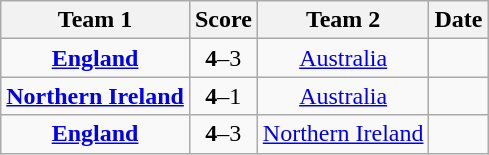<table class="wikitable" style="text-align: center">
<tr>
<th>Team 1</th>
<th>Score</th>
<th>Team 2</th>
<th>Date</th>
</tr>
<tr>
<td> <strong><a href='#'>England</a></strong></td>
<td><strong>4</strong>–3</td>
<td> <a href='#'>Australia</a></td>
<td></td>
</tr>
<tr>
<td> <strong><a href='#'>Northern Ireland</a></strong></td>
<td><strong>4</strong>–1</td>
<td> <a href='#'>Australia</a></td>
<td></td>
</tr>
<tr>
<td> <strong><a href='#'>England</a></strong></td>
<td><strong>4</strong>–3</td>
<td> <a href='#'>Northern Ireland</a></td>
<td></td>
</tr>
</table>
